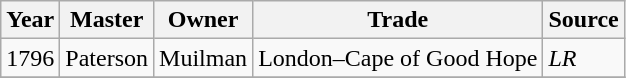<table class=" wikitable">
<tr>
<th>Year</th>
<th>Master</th>
<th>Owner</th>
<th>Trade</th>
<th>Source</th>
</tr>
<tr>
<td>1796</td>
<td>Paterson</td>
<td>Muilman</td>
<td>London–Cape of Good Hope</td>
<td><em>LR</em></td>
</tr>
<tr>
</tr>
</table>
